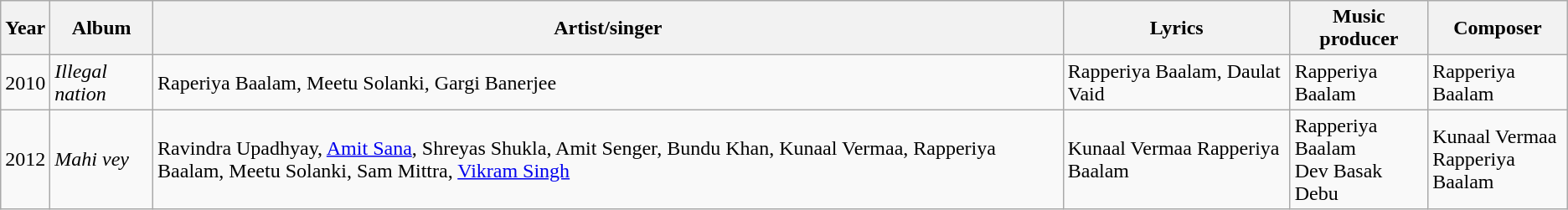<table class="wikitable">
<tr>
<th>Year</th>
<th>Album</th>
<th>Artist/singer</th>
<th>Lyrics</th>
<th>Music producer</th>
<th>Composer</th>
</tr>
<tr>
<td>2010</td>
<td><em>Illegal nation</em></td>
<td>Raperiya Baalam, Meetu Solanki, Gargi Banerjee</td>
<td>Rapperiya Baalam, Daulat Vaid</td>
<td>Rapperiya Baalam</td>
<td>Rapperiya Baalam</td>
</tr>
<tr Sabkhoj>
<td>2012</td>
<td><em>Mahi vey</em></td>
<td>Ravindra Upadhyay, <a href='#'>Amit Sana</a>, Shreyas Shukla, Amit Senger, Bundu Khan, Kunaal Vermaa,  Rapperiya Baalam, Meetu Solanki, Sam Mittra, <a href='#'>Vikram Singh</a></td>
<td>Kunaal Vermaa Rapperiya Baalam</td>
<td>Rapperiya Baalam<br>Dev Basak Debu</td>
<td>Kunaal Vermaa<br>Rapperiya Baalam</td>
</tr>
</table>
